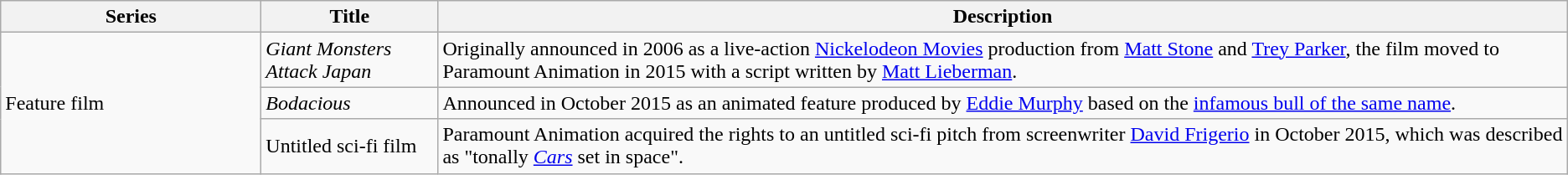<table class="wikitable">
<tr>
<th style="width:150pt;">Series</th>
<th style="width:100pt;">Title</th>
<th>Description</th>
</tr>
<tr>
<td rowspan="3">Feature film</td>
<td><em>Giant Monsters Attack Japan</em></td>
<td>Originally announced in 2006 as a live-action <a href='#'>Nickelodeon Movies</a> production from <a href='#'>Matt Stone</a> and <a href='#'>Trey Parker</a>, the film moved to Paramount Animation in 2015 with a script written by <a href='#'>Matt Lieberman</a>.</td>
</tr>
<tr>
<td><em>Bodacious</em></td>
<td>Announced in October 2015 as an animated feature produced by <a href='#'>Eddie Murphy</a> based on the <a href='#'>infamous bull of the same name</a>.</td>
</tr>
<tr>
<td>Untitled sci-fi film</td>
<td>Paramount Animation acquired the rights to an untitled sci-fi pitch from screenwriter <a href='#'>David Frigerio</a> in October 2015, which was described as "tonally <em><a href='#'>Cars</a></em> set in space".</td>
</tr>
</table>
